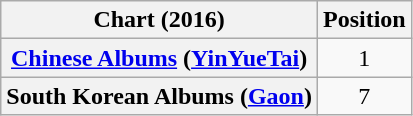<table class="wikitable plainrowheaders" style="text-align:center;">
<tr>
<th>Chart (2016)</th>
<th>Position</th>
</tr>
<tr>
<th scope="row"><a href='#'>Chinese Albums</a> (<a href='#'>YinYueTai</a>)</th>
<td>1</td>
</tr>
<tr>
<th scope="row">South Korean Albums (<a href='#'>Gaon</a>)</th>
<td>7</td>
</tr>
</table>
